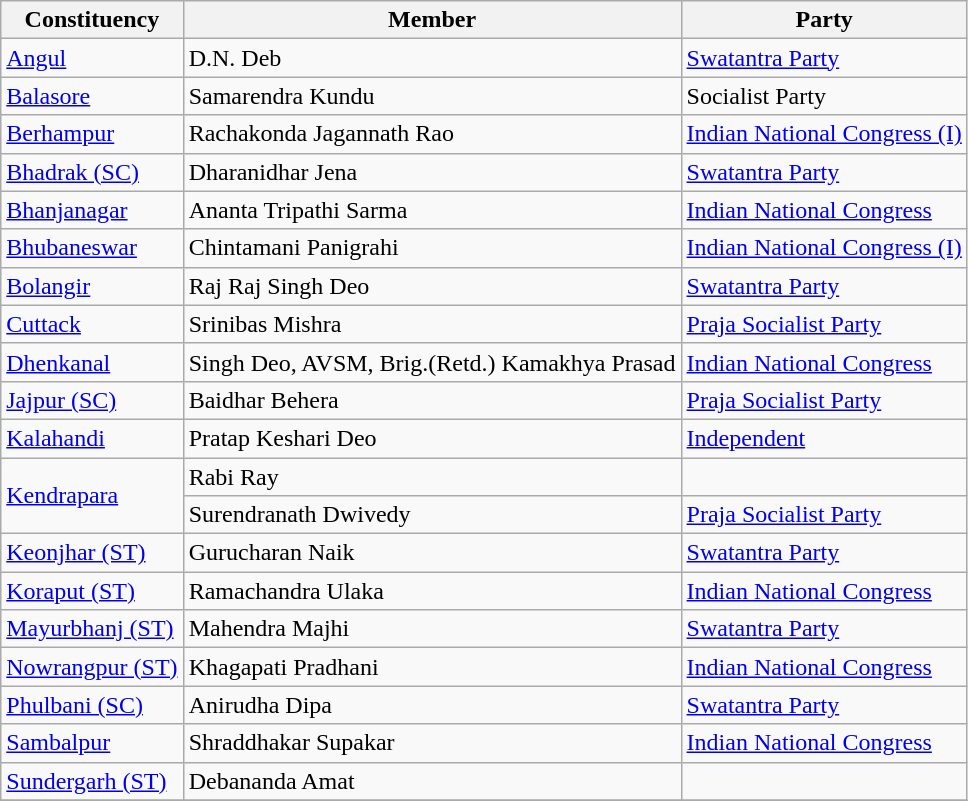<table class="wikitable sortable">
<tr>
<th>Constituency</th>
<th>Member</th>
<th>Party</th>
</tr>
<tr>
<td><a href='#'>Angul</a></td>
<td>D.N. Deb</td>
<td><a href='#'>Swatantra Party</a></td>
</tr>
<tr>
<td><a href='#'>Balasore</a></td>
<td>Samarendra Kundu</td>
<td>Socialist Party</td>
</tr>
<tr>
<td><a href='#'>Berhampur</a></td>
<td>Rachakonda Jagannath Rao</td>
<td><a href='#'>Indian National Congress (I)</a></td>
</tr>
<tr>
<td><a href='#'>Bhadrak (SC)</a></td>
<td>Dharanidhar Jena</td>
<td><a href='#'>Swatantra Party</a></td>
</tr>
<tr>
<td><a href='#'>Bhanjanagar</a></td>
<td>Ananta Tripathi Sarma</td>
<td><a href='#'>Indian National Congress</a></td>
</tr>
<tr>
<td><a href='#'>Bhubaneswar</a></td>
<td>Chintamani Panigrahi</td>
<td><a href='#'>Indian National Congress (I)</a></td>
</tr>
<tr>
<td><a href='#'>Bolangir</a></td>
<td>Raj Raj Singh Deo</td>
<td><a href='#'>Swatantra Party</a></td>
</tr>
<tr>
<td><a href='#'>Cuttack</a></td>
<td>Srinibas Mishra</td>
<td><a href='#'>Praja Socialist Party</a></td>
</tr>
<tr>
<td><a href='#'>Dhenkanal</a></td>
<td>Singh Deo, AVSM, Brig.(Retd.) Kamakhya Prasad</td>
<td><a href='#'>Indian National Congress</a></td>
</tr>
<tr>
<td><a href='#'>Jajpur (SC)</a></td>
<td>Baidhar Behera</td>
<td><a href='#'>Praja Socialist Party</a></td>
</tr>
<tr>
<td><a href='#'>Kalahandi</a></td>
<td>Pratap Keshari Deo</td>
<td><a href='#'>Independent</a></td>
</tr>
<tr>
<td rowspan=2><a href='#'>Kendrapara</a></td>
<td>Rabi Ray</td>
<td></td>
</tr>
<tr>
<td>Surendranath Dwivedy</td>
<td><a href='#'>Praja Socialist Party</a></td>
</tr>
<tr>
<td><a href='#'>Keonjhar (ST)</a></td>
<td>Gurucharan Naik</td>
<td><a href='#'>Swatantra Party</a></td>
</tr>
<tr>
<td><a href='#'>Koraput (ST)</a></td>
<td>Ramachandra Ulaka</td>
<td><a href='#'>Indian National Congress</a></td>
</tr>
<tr>
<td><a href='#'>Mayurbhanj (ST)</a></td>
<td>Mahendra Majhi</td>
<td><a href='#'>Swatantra Party</a></td>
</tr>
<tr>
<td><a href='#'>Nowrangpur (ST)</a></td>
<td>Khagapati Pradhani</td>
<td><a href='#'>Indian National Congress</a></td>
</tr>
<tr>
<td><a href='#'>Phulbani (SC)</a></td>
<td>Anirudha Dipa</td>
<td><a href='#'>Swatantra Party</a></td>
</tr>
<tr>
<td><a href='#'>Sambalpur</a></td>
<td>Shraddhakar Supakar</td>
<td><a href='#'>Indian National Congress</a></td>
</tr>
<tr>
<td><a href='#'>Sundergarh (ST)</a></td>
<td>Debananda Amat</td>
<td></td>
</tr>
<tr>
</tr>
</table>
